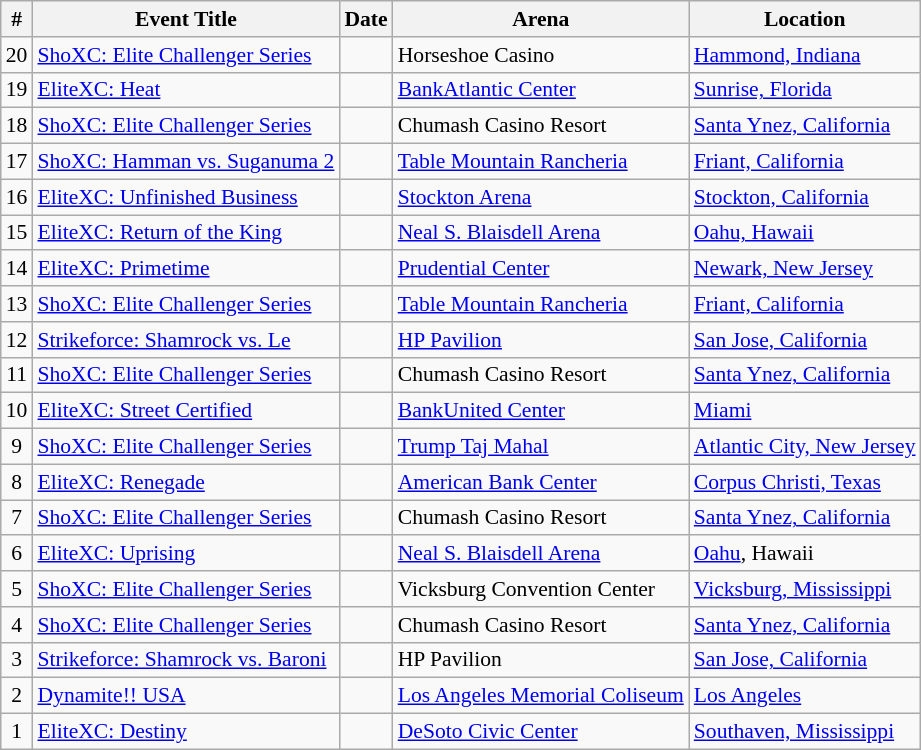<table class="sortable wikitable succession-box" style="font-size:90%;">
<tr>
<th scope="col">#</th>
<th scope="col">Event Title</th>
<th scope="col">Date</th>
<th scope="col">Arena</th>
<th scope="col">Location</th>
</tr>
<tr>
<td align=center>20</td>
<td><a href='#'>ShoXC: Elite Challenger Series</a></td>
<td></td>
<td>Horseshoe Casino</td>
<td><a href='#'>Hammond, Indiana</a></td>
</tr>
<tr>
<td align=center>19</td>
<td><a href='#'>EliteXC: Heat</a></td>
<td></td>
<td><a href='#'>BankAtlantic Center</a></td>
<td><a href='#'>Sunrise, Florida</a></td>
</tr>
<tr>
<td align=center>18</td>
<td><a href='#'>ShoXC: Elite Challenger Series</a></td>
<td></td>
<td>Chumash Casino Resort</td>
<td><a href='#'>Santa Ynez, California</a></td>
</tr>
<tr>
<td align=center>17</td>
<td><a href='#'>ShoXC: Hamman vs. Suganuma 2</a></td>
<td></td>
<td><a href='#'>Table Mountain Rancheria</a></td>
<td><a href='#'>Friant, California</a></td>
</tr>
<tr>
<td align=center>16</td>
<td><a href='#'>EliteXC: Unfinished Business</a></td>
<td></td>
<td><a href='#'>Stockton Arena</a></td>
<td><a href='#'>Stockton, California</a></td>
</tr>
<tr>
<td align=center>15</td>
<td><a href='#'>EliteXC: Return of the King</a></td>
<td></td>
<td><a href='#'>Neal S. Blaisdell Arena</a></td>
<td><a href='#'>Oahu, Hawaii</a></td>
</tr>
<tr>
<td align=center>14</td>
<td><a href='#'>EliteXC: Primetime</a></td>
<td></td>
<td><a href='#'>Prudential Center</a></td>
<td><a href='#'>Newark, New Jersey</a></td>
</tr>
<tr>
<td align=center>13</td>
<td><a href='#'>ShoXC: Elite Challenger Series</a></td>
<td></td>
<td><a href='#'>Table Mountain Rancheria</a></td>
<td><a href='#'>Friant, California</a></td>
</tr>
<tr>
<td align=center>12</td>
<td><a href='#'>Strikeforce: Shamrock vs. Le</a></td>
<td></td>
<td><a href='#'>HP Pavilion</a></td>
<td><a href='#'>San Jose, California</a></td>
</tr>
<tr>
<td align=center>11</td>
<td><a href='#'>ShoXC: Elite Challenger Series</a></td>
<td></td>
<td>Chumash Casino Resort</td>
<td><a href='#'>Santa Ynez, California</a></td>
</tr>
<tr>
<td align=center>10</td>
<td><a href='#'>EliteXC: Street Certified</a></td>
<td></td>
<td><a href='#'>BankUnited Center</a></td>
<td><a href='#'>Miami</a></td>
</tr>
<tr>
<td align=center>9</td>
<td><a href='#'>ShoXC: Elite Challenger Series</a></td>
<td></td>
<td><a href='#'>Trump Taj Mahal</a></td>
<td><a href='#'>Atlantic City, New Jersey</a></td>
</tr>
<tr>
<td align=center>8</td>
<td><a href='#'>EliteXC: Renegade</a></td>
<td></td>
<td><a href='#'>American Bank Center</a></td>
<td><a href='#'>Corpus Christi, Texas</a></td>
</tr>
<tr>
<td align=center>7</td>
<td><a href='#'>ShoXC: Elite Challenger Series</a></td>
<td></td>
<td>Chumash Casino Resort</td>
<td><a href='#'>Santa Ynez, California</a></td>
</tr>
<tr>
<td align=center>6</td>
<td><a href='#'>EliteXC: Uprising</a></td>
<td></td>
<td><a href='#'>Neal S. Blaisdell Arena</a></td>
<td><a href='#'>Oahu</a>, Hawaii</td>
</tr>
<tr>
<td align=center>5</td>
<td><a href='#'>ShoXC: Elite Challenger Series</a></td>
<td></td>
<td>Vicksburg Convention Center</td>
<td><a href='#'>Vicksburg, Mississippi</a></td>
</tr>
<tr>
<td align=center>4</td>
<td><a href='#'>ShoXC: Elite Challenger Series</a></td>
<td></td>
<td>Chumash Casino Resort</td>
<td><a href='#'>Santa Ynez, California</a></td>
</tr>
<tr>
<td align=center>3</td>
<td><a href='#'>Strikeforce: Shamrock vs. Baroni</a></td>
<td></td>
<td>HP Pavilion</td>
<td><a href='#'>San Jose, California</a></td>
</tr>
<tr>
<td align=center>2</td>
<td><a href='#'>Dynamite!! USA</a></td>
<td></td>
<td><a href='#'>Los Angeles Memorial Coliseum</a></td>
<td><a href='#'>Los Angeles</a></td>
</tr>
<tr>
<td align=center>1</td>
<td><a href='#'>EliteXC: Destiny</a></td>
<td></td>
<td><a href='#'>DeSoto Civic Center</a></td>
<td><a href='#'>Southaven, Mississippi</a></td>
</tr>
</table>
